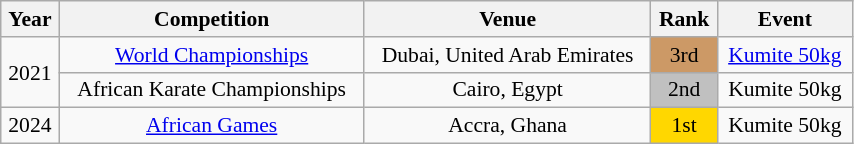<table class="wikitable sortable" width=45% style="font-size:90%; text-align:center;">
<tr>
<th>Year</th>
<th>Competition</th>
<th>Venue</th>
<th>Rank</th>
<th>Event</th>
</tr>
<tr>
<td rowspan=2>2021</td>
<td><a href='#'>World Championships</a></td>
<td>Dubai, United Arab Emirates</td>
<td bgcolor="cc9966">3rd</td>
<td><a href='#'>Kumite 50kg</a></td>
</tr>
<tr>
<td>African Karate Championships</td>
<td>Cairo, Egypt</td>
<td bgcolor="silver">2nd</td>
<td>Kumite 50kg</td>
</tr>
<tr>
<td>2024</td>
<td><a href='#'>African Games</a></td>
<td>Accra, Ghana</td>
<td bgcolor="gold">1st</td>
<td>Kumite 50kg</td>
</tr>
</table>
